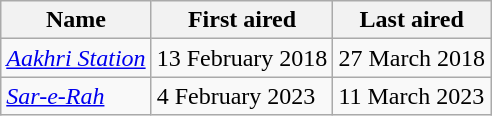<table class="wikitable sortable">
<tr>
<th>Name</th>
<th>First aired</th>
<th>Last aired</th>
</tr>
<tr>
<td><em><a href='#'>Aakhri Station</a></em></td>
<td>13 February 2018</td>
<td>27 March 2018</td>
</tr>
<tr>
<td><em><a href='#'>Sar-e-Rah</a></em></td>
<td>4 February 2023</td>
<td>11 March 2023</td>
</tr>
</table>
